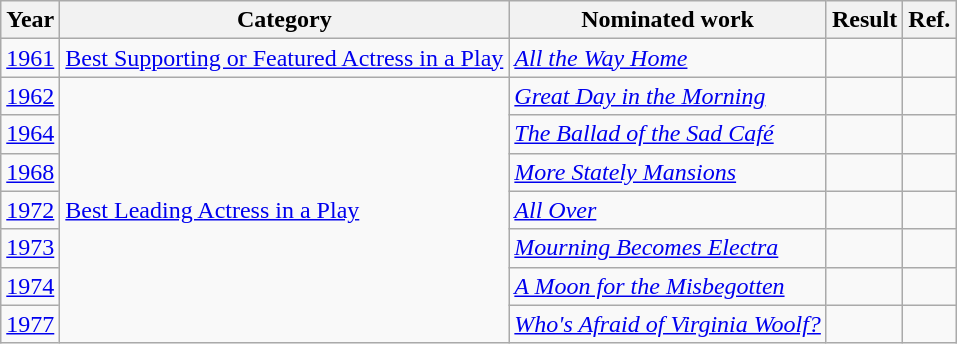<table class="wikitable">
<tr>
<th>Year</th>
<th>Category</th>
<th>Nominated work</th>
<th>Result</th>
<th>Ref.</th>
</tr>
<tr>
<td><a href='#'>1961</a></td>
<td><a href='#'>Best Supporting or Featured Actress in a Play</a></td>
<td><em><a href='#'>All the Way Home</a></em></td>
<td></td>
<td align="center"></td>
</tr>
<tr>
<td><a href='#'>1962</a></td>
<td rowspan="7"><a href='#'>Best Leading Actress in a Play</a></td>
<td><em><a href='#'>Great Day in the Morning</a></em></td>
<td></td>
<td align="center"></td>
</tr>
<tr>
<td><a href='#'>1964</a></td>
<td><em><a href='#'>The Ballad of the Sad Café</a></em></td>
<td></td>
<td align="center"></td>
</tr>
<tr>
<td><a href='#'>1968</a></td>
<td><em><a href='#'>More Stately Mansions</a></em></td>
<td></td>
<td align="center"></td>
</tr>
<tr>
<td><a href='#'>1972</a></td>
<td><em><a href='#'>All Over</a></em></td>
<td></td>
<td align="center"></td>
</tr>
<tr>
<td><a href='#'>1973</a></td>
<td><em><a href='#'>Mourning Becomes Electra</a></em></td>
<td></td>
<td align="center"></td>
</tr>
<tr>
<td><a href='#'>1974</a></td>
<td><em><a href='#'>A Moon for the Misbegotten</a></em></td>
<td></td>
<td align="center"></td>
</tr>
<tr>
<td><a href='#'>1977</a></td>
<td><em><a href='#'>Who's Afraid of Virginia Woolf?</a></em></td>
<td></td>
<td align="center"></td>
</tr>
</table>
